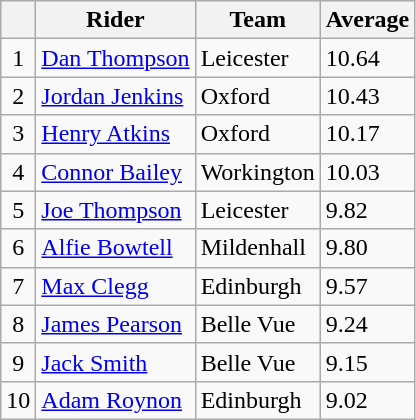<table class=wikitable>
<tr>
<th></th>
<th>Rider</th>
<th>Team</th>
<th>Average</th>
</tr>
<tr>
<td align="center">1</td>
<td><a href='#'>Dan Thompson</a></td>
<td>Leicester</td>
<td>10.64</td>
</tr>
<tr>
<td align="center">2</td>
<td><a href='#'>Jordan Jenkins</a></td>
<td>Oxford</td>
<td>10.43</td>
</tr>
<tr>
<td align="center">3</td>
<td><a href='#'>Henry Atkins</a></td>
<td>Oxford</td>
<td>10.17</td>
</tr>
<tr>
<td align="center">4</td>
<td><a href='#'>Connor Bailey</a></td>
<td>Workington</td>
<td>10.03</td>
</tr>
<tr>
<td align="center">5</td>
<td><a href='#'>Joe Thompson</a></td>
<td>Leicester</td>
<td>9.82</td>
</tr>
<tr>
<td align="center">6</td>
<td><a href='#'>Alfie Bowtell</a></td>
<td>Mildenhall</td>
<td>9.80</td>
</tr>
<tr>
<td align="center">7</td>
<td><a href='#'>Max Clegg</a></td>
<td>Edinburgh</td>
<td>9.57</td>
</tr>
<tr>
<td align="center">8</td>
<td><a href='#'>James Pearson</a></td>
<td>Belle Vue</td>
<td>9.24</td>
</tr>
<tr>
<td align="center">9</td>
<td><a href='#'>Jack Smith</a></td>
<td>Belle Vue</td>
<td>9.15</td>
</tr>
<tr>
<td align="center">10</td>
<td><a href='#'>Adam Roynon</a></td>
<td>Edinburgh</td>
<td>9.02</td>
</tr>
</table>
